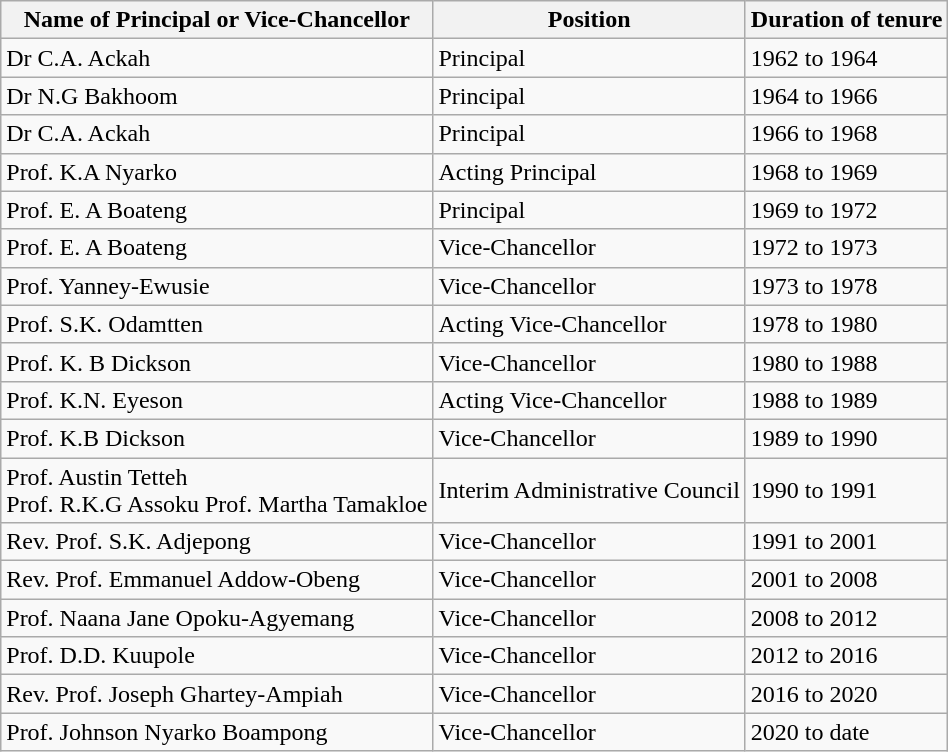<table class="wikitable">
<tr>
<th>Name of Principal or Vice-Chancellor</th>
<th>Position</th>
<th>Duration of tenure</th>
</tr>
<tr>
<td>Dr C.A. Ackah</td>
<td>Principal</td>
<td>1962 to 1964</td>
</tr>
<tr>
<td>Dr N.G Bakhoom</td>
<td>Principal</td>
<td>1964 to 1966</td>
</tr>
<tr>
<td>Dr C.A. Ackah</td>
<td>Principal</td>
<td>1966 to 1968</td>
</tr>
<tr>
<td>Prof. K.A Nyarko</td>
<td>Acting Principal</td>
<td>1968 to 1969</td>
</tr>
<tr>
<td>Prof. E. A Boateng</td>
<td>Principal</td>
<td>1969 to 1972</td>
</tr>
<tr>
<td>Prof. E. A Boateng</td>
<td>Vice-Chancellor</td>
<td>1972 to 1973</td>
</tr>
<tr>
<td>Prof. Yanney-Ewusie</td>
<td>Vice-Chancellor</td>
<td>1973 to 1978</td>
</tr>
<tr>
<td>Prof. S.K. Odamtten</td>
<td>Acting Vice-Chancellor</td>
<td>1978 to 1980</td>
</tr>
<tr>
<td>Prof. K. B Dickson</td>
<td>Vice-Chancellor</td>
<td>1980 to 1988</td>
</tr>
<tr>
<td>Prof. K.N. Eyeson</td>
<td>Acting Vice-Chancellor</td>
<td>1988 to 1989</td>
</tr>
<tr>
<td>Prof. K.B Dickson</td>
<td>Vice-Chancellor</td>
<td>1989 to 1990</td>
</tr>
<tr>
<td>Prof. Austin Tetteh<br>Prof. R.K.G Assoku
Prof. Martha Tamakloe</td>
<td>Interim Administrative Council</td>
<td>1990 to 1991</td>
</tr>
<tr>
<td>Rev. Prof. S.K. Adjepong</td>
<td>Vice-Chancellor</td>
<td>1991 to 2001</td>
</tr>
<tr>
<td>Rev. Prof. Emmanuel Addow-Obeng</td>
<td>Vice-Chancellor</td>
<td>2001 to 2008</td>
</tr>
<tr>
<td>Prof. Naana Jane Opoku-Agyemang</td>
<td>Vice-Chancellor</td>
<td>2008 to 2012</td>
</tr>
<tr>
<td>Prof. D.D. Kuupole</td>
<td>Vice-Chancellor</td>
<td>2012 to 2016</td>
</tr>
<tr>
<td>Rev. Prof. Joseph Ghartey-Ampiah</td>
<td>Vice-Chancellor</td>
<td>2016 to 2020</td>
</tr>
<tr>
<td>Prof. Johnson Nyarko Boampong</td>
<td>Vice-Chancellor</td>
<td>2020 to date</td>
</tr>
</table>
